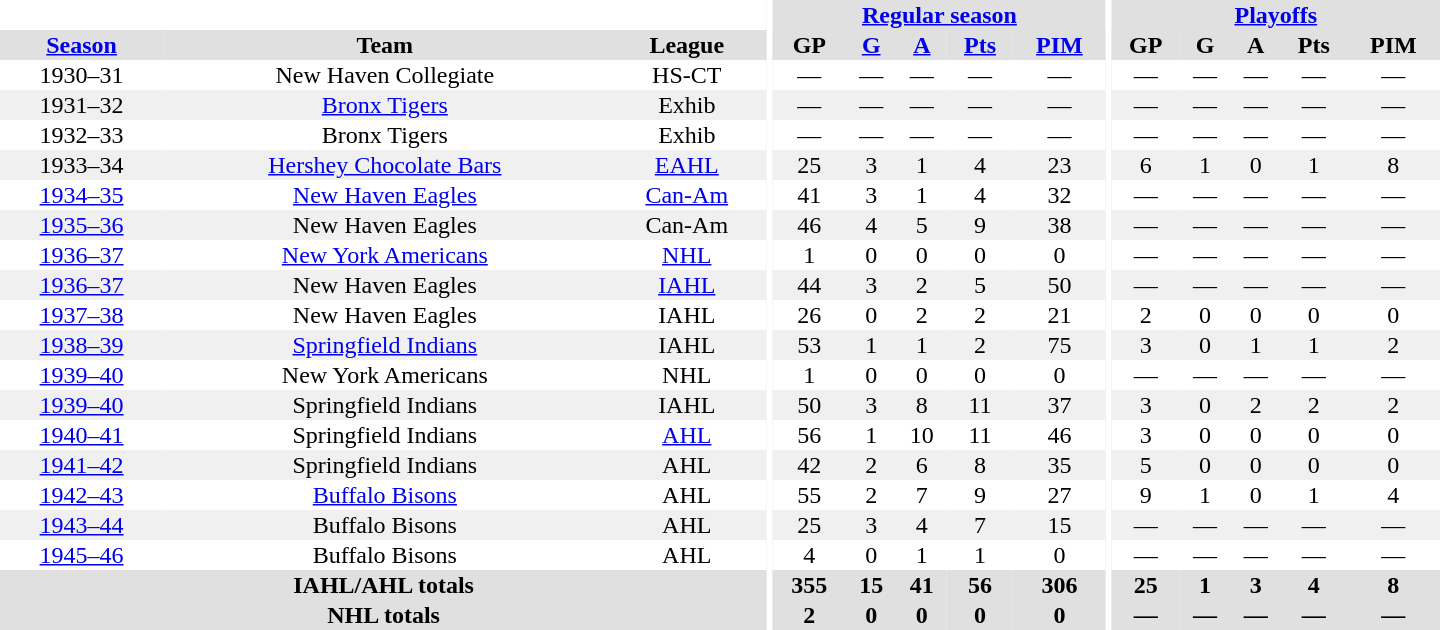<table border="0" cellpadding="1" cellspacing="0" style="text-align:center; width:60em">
<tr bgcolor="#e0e0e0">
<th colspan="3" bgcolor="#ffffff"></th>
<th rowspan="100" bgcolor="#ffffff"></th>
<th colspan="5"><a href='#'>Regular season</a></th>
<th rowspan="100" bgcolor="#ffffff"></th>
<th colspan="5"><a href='#'>Playoffs</a></th>
</tr>
<tr bgcolor="#e0e0e0">
<th><a href='#'>Season</a></th>
<th>Team</th>
<th>League</th>
<th>GP</th>
<th><a href='#'>G</a></th>
<th><a href='#'>A</a></th>
<th><a href='#'>Pts</a></th>
<th><a href='#'>PIM</a></th>
<th>GP</th>
<th>G</th>
<th>A</th>
<th>Pts</th>
<th>PIM</th>
</tr>
<tr>
<td>1930–31</td>
<td>New Haven Collegiate</td>
<td>HS-CT</td>
<td>—</td>
<td>—</td>
<td>—</td>
<td>—</td>
<td>—</td>
<td>—</td>
<td>—</td>
<td>—</td>
<td>—</td>
<td>—</td>
</tr>
<tr bgcolor="#f0f0f0">
<td>1931–32</td>
<td><a href='#'>Bronx Tigers</a></td>
<td>Exhib</td>
<td>—</td>
<td>—</td>
<td>—</td>
<td>—</td>
<td>—</td>
<td>—</td>
<td>—</td>
<td>—</td>
<td>—</td>
<td>—</td>
</tr>
<tr>
<td>1932–33</td>
<td>Bronx Tigers</td>
<td>Exhib</td>
<td>—</td>
<td>—</td>
<td>—</td>
<td>—</td>
<td>—</td>
<td>—</td>
<td>—</td>
<td>—</td>
<td>—</td>
<td>—</td>
</tr>
<tr bgcolor="#f0f0f0">
<td>1933–34</td>
<td><a href='#'>Hershey Chocolate Bars</a></td>
<td><a href='#'>EAHL</a></td>
<td>25</td>
<td>3</td>
<td>1</td>
<td>4</td>
<td>23</td>
<td>6</td>
<td>1</td>
<td>0</td>
<td>1</td>
<td>8</td>
</tr>
<tr>
<td><a href='#'>1934–35</a></td>
<td><a href='#'>New Haven Eagles</a></td>
<td><a href='#'>Can-Am</a></td>
<td>41</td>
<td>3</td>
<td>1</td>
<td>4</td>
<td>32</td>
<td>—</td>
<td>—</td>
<td>—</td>
<td>—</td>
<td>—</td>
</tr>
<tr bgcolor="#f0f0f0">
<td><a href='#'>1935–36</a></td>
<td>New Haven Eagles</td>
<td>Can-Am</td>
<td>46</td>
<td>4</td>
<td>5</td>
<td>9</td>
<td>38</td>
<td>—</td>
<td>—</td>
<td>—</td>
<td>—</td>
<td>—</td>
</tr>
<tr>
<td><a href='#'>1936–37</a></td>
<td><a href='#'>New York Americans</a></td>
<td><a href='#'>NHL</a></td>
<td>1</td>
<td>0</td>
<td>0</td>
<td>0</td>
<td>0</td>
<td>—</td>
<td>—</td>
<td>—</td>
<td>—</td>
<td>—</td>
</tr>
<tr bgcolor="#f0f0f0">
<td><a href='#'>1936–37</a></td>
<td>New Haven Eagles</td>
<td><a href='#'>IAHL</a></td>
<td>44</td>
<td>3</td>
<td>2</td>
<td>5</td>
<td>50</td>
<td>—</td>
<td>—</td>
<td>—</td>
<td>—</td>
<td>—</td>
</tr>
<tr>
<td><a href='#'>1937–38</a></td>
<td>New Haven Eagles</td>
<td>IAHL</td>
<td>26</td>
<td>0</td>
<td>2</td>
<td>2</td>
<td>21</td>
<td>2</td>
<td>0</td>
<td>0</td>
<td>0</td>
<td>0</td>
</tr>
<tr bgcolor="#f0f0f0">
<td><a href='#'>1938–39</a></td>
<td><a href='#'>Springfield Indians</a></td>
<td>IAHL</td>
<td>53</td>
<td>1</td>
<td>1</td>
<td>2</td>
<td>75</td>
<td>3</td>
<td>0</td>
<td>1</td>
<td>1</td>
<td>2</td>
</tr>
<tr>
<td><a href='#'>1939–40</a></td>
<td>New York Americans</td>
<td>NHL</td>
<td>1</td>
<td>0</td>
<td>0</td>
<td>0</td>
<td>0</td>
<td>—</td>
<td>—</td>
<td>—</td>
<td>—</td>
<td>—</td>
</tr>
<tr bgcolor="#f0f0f0">
<td><a href='#'>1939–40</a></td>
<td>Springfield Indians</td>
<td>IAHL</td>
<td>50</td>
<td>3</td>
<td>8</td>
<td>11</td>
<td>37</td>
<td>3</td>
<td>0</td>
<td>2</td>
<td>2</td>
<td>2</td>
</tr>
<tr>
<td><a href='#'>1940–41</a></td>
<td>Springfield Indians</td>
<td><a href='#'>AHL</a></td>
<td>56</td>
<td>1</td>
<td>10</td>
<td>11</td>
<td>46</td>
<td>3</td>
<td>0</td>
<td>0</td>
<td>0</td>
<td>0</td>
</tr>
<tr bgcolor="#f0f0f0">
<td><a href='#'>1941–42</a></td>
<td>Springfield Indians</td>
<td>AHL</td>
<td>42</td>
<td>2</td>
<td>6</td>
<td>8</td>
<td>35</td>
<td>5</td>
<td>0</td>
<td>0</td>
<td>0</td>
<td>0</td>
</tr>
<tr>
<td><a href='#'>1942–43</a></td>
<td><a href='#'>Buffalo Bisons</a></td>
<td>AHL</td>
<td>55</td>
<td>2</td>
<td>7</td>
<td>9</td>
<td>27</td>
<td>9</td>
<td>1</td>
<td>0</td>
<td>1</td>
<td>4</td>
</tr>
<tr bgcolor="#f0f0f0">
<td><a href='#'>1943–44</a></td>
<td>Buffalo Bisons</td>
<td>AHL</td>
<td>25</td>
<td>3</td>
<td>4</td>
<td>7</td>
<td>15</td>
<td>—</td>
<td>—</td>
<td>—</td>
<td>—</td>
<td>—</td>
</tr>
<tr>
<td><a href='#'>1945–46</a></td>
<td>Buffalo Bisons</td>
<td>AHL</td>
<td>4</td>
<td>0</td>
<td>1</td>
<td>1</td>
<td>0</td>
<td>—</td>
<td>—</td>
<td>—</td>
<td>—</td>
<td>—</td>
</tr>
<tr bgcolor="#e0e0e0">
<th colspan="3">IAHL/AHL totals</th>
<th>355</th>
<th>15</th>
<th>41</th>
<th>56</th>
<th>306</th>
<th>25</th>
<th>1</th>
<th>3</th>
<th>4</th>
<th>8</th>
</tr>
<tr bgcolor="#e0e0e0">
<th colspan="3">NHL totals</th>
<th>2</th>
<th>0</th>
<th>0</th>
<th>0</th>
<th>0</th>
<th>—</th>
<th>—</th>
<th>—</th>
<th>—</th>
<th>—</th>
</tr>
</table>
